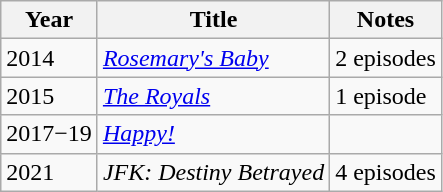<table class="wikitable">
<tr>
<th>Year</th>
<th>Title</th>
<th>Notes</th>
</tr>
<tr>
<td>2014</td>
<td><em><a href='#'>Rosemary's Baby</a></em></td>
<td>2 episodes</td>
</tr>
<tr>
<td>2015</td>
<td><em><a href='#'>The Royals</a></em></td>
<td>1 episode</td>
</tr>
<tr>
<td>2017−19</td>
<td><em><a href='#'>Happy!</a></em></td>
<td></td>
</tr>
<tr>
<td>2021</td>
<td><em>JFK: Destiny Betrayed</em></td>
<td>4 episodes</td>
</tr>
</table>
